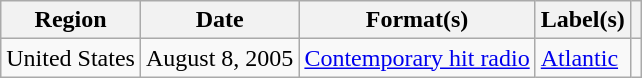<table class="wikitable">
<tr>
<th>Region</th>
<th>Date</th>
<th>Format(s)</th>
<th>Label(s)</th>
<th></th>
</tr>
<tr>
<td>United States</td>
<td>August 8, 2005</td>
<td><a href='#'>Contemporary hit radio</a></td>
<td><a href='#'>Atlantic</a></td>
<td></td>
</tr>
</table>
